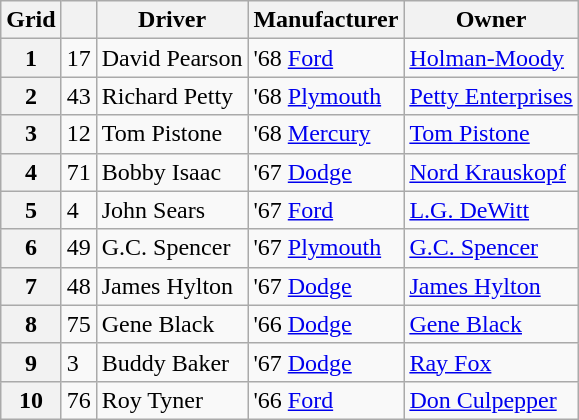<table class="wikitable">
<tr>
<th>Grid</th>
<th></th>
<th>Driver</th>
<th>Manufacturer</th>
<th>Owner</th>
</tr>
<tr>
<th>1</th>
<td>17</td>
<td>David Pearson</td>
<td>'68 <a href='#'>Ford</a></td>
<td><a href='#'>Holman-Moody</a></td>
</tr>
<tr>
<th>2</th>
<td>43</td>
<td>Richard Petty</td>
<td>'68 <a href='#'>Plymouth</a></td>
<td><a href='#'>Petty Enterprises</a></td>
</tr>
<tr>
<th>3</th>
<td>12</td>
<td>Tom Pistone</td>
<td>'68 <a href='#'>Mercury</a></td>
<td><a href='#'>Tom Pistone</a></td>
</tr>
<tr>
<th>4</th>
<td>71</td>
<td>Bobby Isaac</td>
<td>'67 <a href='#'>Dodge</a></td>
<td><a href='#'>Nord Krauskopf</a></td>
</tr>
<tr>
<th>5</th>
<td>4</td>
<td>John Sears</td>
<td>'67 <a href='#'>Ford</a></td>
<td><a href='#'>L.G. DeWitt</a></td>
</tr>
<tr>
<th>6</th>
<td>49</td>
<td>G.C. Spencer</td>
<td>'67 <a href='#'>Plymouth</a></td>
<td><a href='#'>G.C. Spencer</a></td>
</tr>
<tr>
<th>7</th>
<td>48</td>
<td>James Hylton</td>
<td>'67 <a href='#'>Dodge</a></td>
<td><a href='#'>James Hylton</a></td>
</tr>
<tr>
<th>8</th>
<td>75</td>
<td>Gene Black</td>
<td>'66 <a href='#'>Dodge</a></td>
<td><a href='#'>Gene Black</a></td>
</tr>
<tr>
<th>9</th>
<td>3</td>
<td>Buddy Baker</td>
<td>'67 <a href='#'>Dodge</a></td>
<td><a href='#'>Ray Fox</a></td>
</tr>
<tr>
<th>10</th>
<td>76</td>
<td>Roy Tyner</td>
<td>'66 <a href='#'>Ford</a></td>
<td><a href='#'>Don Culpepper</a></td>
</tr>
</table>
